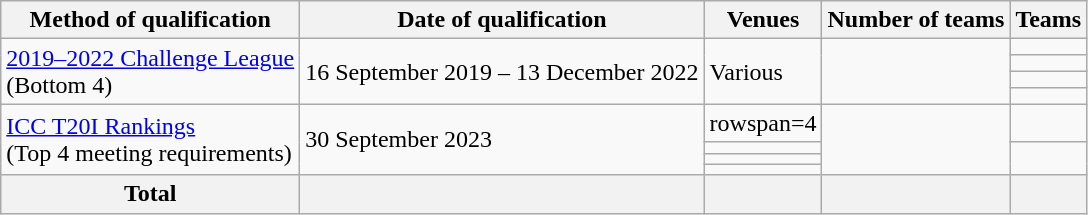<table class="wikitable">
<tr>
<th scope="col">Method of qualification</th>
<th>Date of qualification</th>
<th>Venues</th>
<th>Number of teams</th>
<th>Teams</th>
</tr>
<tr>
<td rowspan=4><a href='#'>2019–2022 Challenge League</a><br>(Bottom 4)</td>
<td rowspan=4>16 September 2019 – 13 December 2022</td>
<td rowspan=4>Various</td>
<td rowspan=4></td>
<td></td>
</tr>
<tr>
<td></td>
</tr>
<tr>
<td></td>
</tr>
<tr>
<td></td>
</tr>
<tr>
<td rowspan=4><a href='#'>ICC T20I Rankings</a><br>(Top 4 meeting requirements)</td>
<td rowspan=4>30 September 2023</td>
<td>rowspan=4 </td>
<td rowspan=4></td>
<td></td>
</tr>
<tr>
<td></td>
</tr>
<tr>
<td></td>
</tr>
<tr>
<td></td>
</tr>
<tr>
<th>Total</th>
<th></th>
<th></th>
<th></th>
<th></th>
</tr>
</table>
